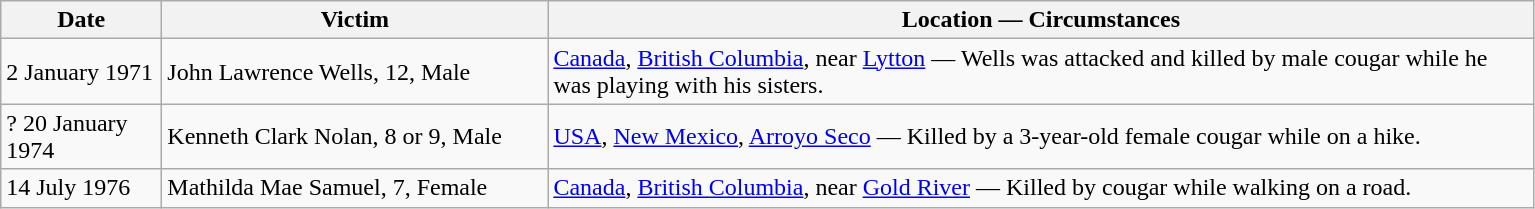<table class="wikitable sortable">
<tr>
<th width="100">Date</th>
<th width="250">Victim</th>
<th width="650">Location — Circumstances</th>
</tr>
<tr>
<td>2 January 1971</td>
<td>John Lawrence Wells, 12, Male</td>
<td><a href='#'>Canada</a>, <a href='#'>British Columbia</a>, near <a href='#'>Lytton</a> — Wells was attacked and killed by male cougar while he was playing with his sisters.</td>
</tr>
<tr>
<td>? 20 January 1974</td>
<td>Kenneth Clark Nolan, 8 or 9, Male</td>
<td><a href='#'>USA</a>, <a href='#'>New Mexico</a>, <a href='#'>Arroyo Seco</a> — Killed by a 3-year-old female cougar while on a hike.</td>
</tr>
<tr>
<td>14 July 1976</td>
<td>Mathilda Mae Samuel, 7, Female</td>
<td><a href='#'>Canada</a>, <a href='#'>British Columbia</a>, near <a href='#'>Gold River</a> — Killed by cougar while walking on a road.</td>
</tr>
</table>
